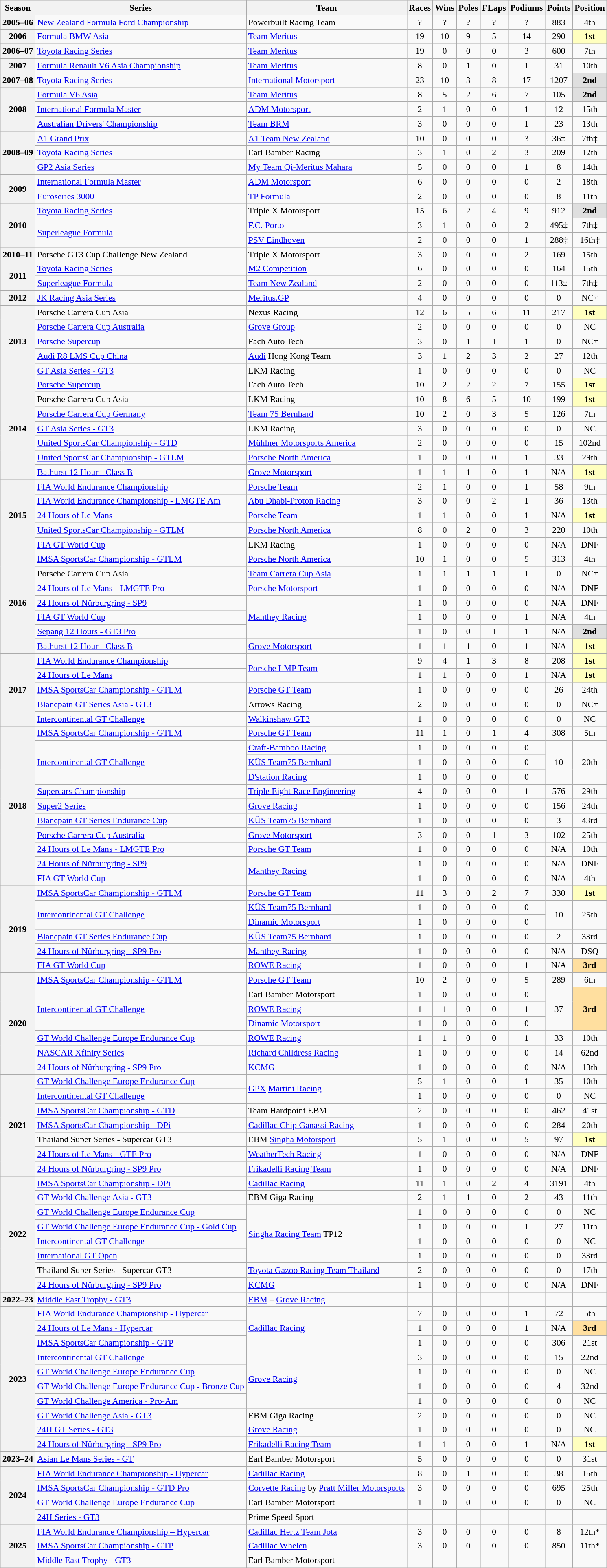<table class="wikitable" style="font-size: 90%; text-align:center">
<tr>
<th>Season</th>
<th>Series</th>
<th>Team</th>
<th>Races</th>
<th>Wins</th>
<th>Poles</th>
<th>FLaps</th>
<th>Podiums</th>
<th>Points</th>
<th>Position</th>
</tr>
<tr>
<th nowrap>2005–06</th>
<td align="left"><a href='#'>New Zealand Formula Ford Championship</a></td>
<td align="left">Powerbuilt Racing Team</td>
<td>?</td>
<td>?</td>
<td>?</td>
<td>?</td>
<td>?</td>
<td>883</td>
<td>4th</td>
</tr>
<tr>
<th>2006</th>
<td align="left"><a href='#'>Formula BMW Asia</a></td>
<td align="left"><a href='#'>Team Meritus</a></td>
<td>19</td>
<td>10</td>
<td>9</td>
<td>5</td>
<td>14</td>
<td>290</td>
<td style="background:#FFFFBF;"><strong>1st</strong></td>
</tr>
<tr>
<th>2006–07</th>
<td align="left"><a href='#'>Toyota Racing Series</a></td>
<td align="left"><a href='#'>Team Meritus</a></td>
<td>19</td>
<td>0</td>
<td>0</td>
<td>0</td>
<td>3</td>
<td>600</td>
<td>7th</td>
</tr>
<tr>
<th>2007</th>
<td align="left"><a href='#'>Formula Renault V6 Asia Championship</a></td>
<td align="left"><a href='#'>Team Meritus</a></td>
<td>8</td>
<td>0</td>
<td>1</td>
<td>0</td>
<td>1</td>
<td>31</td>
<td>10th</td>
</tr>
<tr>
<th>2007–08</th>
<td align="left"><a href='#'>Toyota Racing Series</a></td>
<td align="left"><a href='#'>International Motorsport</a></td>
<td>23</td>
<td>10</td>
<td>3</td>
<td>8</td>
<td>17</td>
<td>1207</td>
<td style="background:#DFDFDF;"><strong>2nd</strong></td>
</tr>
<tr>
<th rowspan="3">2008</th>
<td align="left"><a href='#'>Formula V6 Asia</a></td>
<td align="left"><a href='#'>Team Meritus</a></td>
<td>8</td>
<td>5</td>
<td>2</td>
<td>6</td>
<td>7</td>
<td>105</td>
<td style="background:#DFDFDF;"><strong>2nd</strong></td>
</tr>
<tr>
<td align="left"><a href='#'>International Formula Master</a></td>
<td align="left"><a href='#'>ADM Motorsport</a></td>
<td>2</td>
<td>1</td>
<td>0</td>
<td>0</td>
<td>1</td>
<td>12</td>
<td>15th</td>
</tr>
<tr>
<td align="left"><a href='#'>Australian Drivers' Championship</a></td>
<td align="left"><a href='#'>Team BRM</a></td>
<td>3</td>
<td>0</td>
<td>0</td>
<td>0</td>
<td>1</td>
<td>23</td>
<td>13th</td>
</tr>
<tr>
<th rowspan="3">2008–09</th>
<td align="left"><a href='#'>A1 Grand Prix</a></td>
<td align="left"><a href='#'>A1 Team New Zealand</a></td>
<td>10</td>
<td>0</td>
<td>0</td>
<td>0</td>
<td>3</td>
<td>36‡</td>
<td>7th‡</td>
</tr>
<tr>
<td align="left"><a href='#'>Toyota Racing Series</a></td>
<td align="left">Earl Bamber Racing</td>
<td>3</td>
<td>1</td>
<td>0</td>
<td>2</td>
<td>3</td>
<td>209</td>
<td>12th</td>
</tr>
<tr>
<td align="left"><a href='#'>GP2 Asia Series</a></td>
<td align="left"><a href='#'>My Team Qi-Meritus Mahara</a></td>
<td>5</td>
<td>0</td>
<td>0</td>
<td>0</td>
<td>1</td>
<td>8</td>
<td>14th</td>
</tr>
<tr>
<th rowspan="2">2009</th>
<td align="left"><a href='#'>International Formula Master</a></td>
<td align="left"><a href='#'>ADM Motorsport</a></td>
<td>6</td>
<td>0</td>
<td>0</td>
<td>0</td>
<td>0</td>
<td>2</td>
<td>18th</td>
</tr>
<tr>
<td align="left"><a href='#'>Euroseries 3000</a></td>
<td align="left"><a href='#'>TP Formula</a></td>
<td>2</td>
<td>0</td>
<td>0</td>
<td>0</td>
<td>0</td>
<td>8</td>
<td>11th</td>
</tr>
<tr>
<th rowspan="3">2010</th>
<td align="left"><a href='#'>Toyota Racing Series</a></td>
<td align="left">Triple X Motorsport</td>
<td>15</td>
<td>6</td>
<td>2</td>
<td>4</td>
<td>9</td>
<td>912</td>
<td style="background:#DFDFDF;"><strong>2nd</strong></td>
</tr>
<tr>
<td rowspan="2" align="left"><a href='#'>Superleague Formula</a></td>
<td align="left"><a href='#'>F.C. Porto</a></td>
<td>3</td>
<td>1</td>
<td>0</td>
<td>0</td>
<td>2</td>
<td>495‡</td>
<td>7th‡</td>
</tr>
<tr>
<td align="left"><a href='#'>PSV Eindhoven</a></td>
<td>2</td>
<td>0</td>
<td>0</td>
<td>0</td>
<td>1</td>
<td>288‡</td>
<td>16th‡</td>
</tr>
<tr>
<th>2010–11</th>
<td align="left">Porsche GT3 Cup Challenge New Zealand</td>
<td align="left">Triple X Motorsport</td>
<td>3</td>
<td>0</td>
<td>0</td>
<td>0</td>
<td>2</td>
<td>169</td>
<td>15th</td>
</tr>
<tr>
<th rowspan="2">2011</th>
<td align="left"><a href='#'>Toyota Racing Series</a></td>
<td align="left"><a href='#'>M2 Competition</a></td>
<td>6</td>
<td>0</td>
<td>0</td>
<td>0</td>
<td>0</td>
<td>164</td>
<td>15th</td>
</tr>
<tr>
<td align="left"><a href='#'>Superleague Formula</a></td>
<td align="left"><a href='#'>Team New Zealand</a></td>
<td>2</td>
<td>0</td>
<td>0</td>
<td>0</td>
<td>0</td>
<td>113‡</td>
<td>7th‡</td>
</tr>
<tr>
<th>2012</th>
<td align="left"><a href='#'>JK Racing Asia Series</a></td>
<td align="left"><a href='#'>Meritus.GP</a></td>
<td>4</td>
<td>0</td>
<td>0</td>
<td>0</td>
<td>0</td>
<td>0</td>
<td>NC†</td>
</tr>
<tr>
<th rowspan="5">2013</th>
<td align="left">Porsche Carrera Cup Asia</td>
<td align="left">Nexus Racing</td>
<td>12</td>
<td>6</td>
<td>5</td>
<td>6</td>
<td>11</td>
<td>217</td>
<td style="background:#FFFFBF;"><strong>1st</strong></td>
</tr>
<tr>
<td align="left"><a href='#'>Porsche Carrera Cup Australia</a></td>
<td align="left"><a href='#'>Grove Group</a></td>
<td>2</td>
<td>0</td>
<td>0</td>
<td>0</td>
<td>0</td>
<td>0</td>
<td>NC</td>
</tr>
<tr>
<td align="left"><a href='#'>Porsche Supercup</a></td>
<td align="left">Fach Auto Tech</td>
<td>3</td>
<td>0</td>
<td>1</td>
<td>1</td>
<td>1</td>
<td>0</td>
<td>NC†</td>
</tr>
<tr>
<td align="left"><a href='#'>Audi R8 LMS Cup China</a></td>
<td align="left"><a href='#'>Audi</a> Hong Kong Team</td>
<td>3</td>
<td>1</td>
<td>2</td>
<td>3</td>
<td>2</td>
<td>27</td>
<td>12th</td>
</tr>
<tr>
<td align="left"><a href='#'>GT Asia Series - GT3</a></td>
<td align="left">LKM Racing</td>
<td>1</td>
<td>0</td>
<td>0</td>
<td>0</td>
<td>0</td>
<td>0</td>
<td>NC</td>
</tr>
<tr>
<th rowspan="7">2014</th>
<td align="left"><a href='#'>Porsche Supercup</a></td>
<td align="left">Fach Auto Tech</td>
<td>10</td>
<td>2</td>
<td>2</td>
<td>2</td>
<td>7</td>
<td>155</td>
<td style="background:#FFFFBF;"><strong>1st</strong></td>
</tr>
<tr>
<td align="left">Porsche Carrera Cup Asia</td>
<td align="left">LKM Racing</td>
<td>10</td>
<td>8</td>
<td>6</td>
<td>5</td>
<td>10</td>
<td>199</td>
<td style="background:#FFFFBF;"><strong>1st</strong></td>
</tr>
<tr>
<td align="left"><a href='#'>Porsche Carrera Cup Germany</a></td>
<td align="left"><a href='#'>Team 75 Bernhard</a></td>
<td>10</td>
<td>2</td>
<td>0</td>
<td>3</td>
<td>5</td>
<td>126</td>
<td>7th</td>
</tr>
<tr>
<td align="left"><a href='#'>GT Asia Series - GT3</a></td>
<td align="left">LKM Racing</td>
<td>3</td>
<td>0</td>
<td>0</td>
<td>0</td>
<td>0</td>
<td>0</td>
<td>NC</td>
</tr>
<tr>
<td align="left"><a href='#'>United SportsCar Championship - GTD</a></td>
<td align="left"><a href='#'>Mühlner Motorsports America</a></td>
<td>2</td>
<td>0</td>
<td>0</td>
<td>0</td>
<td>0</td>
<td>15</td>
<td>102nd</td>
</tr>
<tr>
<td align="left"><a href='#'>United SportsCar Championship - GTLM</a></td>
<td align="left"><a href='#'>Porsche North America</a></td>
<td>1</td>
<td>0</td>
<td>0</td>
<td>0</td>
<td>1</td>
<td>33</td>
<td>29th</td>
</tr>
<tr>
<td align="left"><a href='#'>Bathurst 12 Hour - Class B</a></td>
<td align="left"><a href='#'>Grove Motorsport</a></td>
<td>1</td>
<td>1</td>
<td>1</td>
<td>0</td>
<td>1</td>
<td>N/A</td>
<td style="background:#FFFFBF;"><strong>1st</strong></td>
</tr>
<tr>
<th rowspan="5">2015</th>
<td align="left"><a href='#'>FIA World Endurance Championship</a></td>
<td align="left"><a href='#'>Porsche Team</a></td>
<td>2</td>
<td>1</td>
<td>0</td>
<td>0</td>
<td>1</td>
<td>58</td>
<td>9th</td>
</tr>
<tr>
<td align="left"><a href='#'>FIA World Endurance Championship - LMGTE Am</a></td>
<td align="left"><a href='#'>Abu Dhabi-Proton Racing</a></td>
<td>3</td>
<td>0</td>
<td>0</td>
<td>2</td>
<td>1</td>
<td>36</td>
<td>13th</td>
</tr>
<tr>
<td align="left"><a href='#'>24 Hours of Le Mans</a></td>
<td align="left"><a href='#'>Porsche Team</a></td>
<td>1</td>
<td>1</td>
<td>0</td>
<td>0</td>
<td>1</td>
<td>N/A</td>
<td style="background:#FFFFBF;"><strong>1st</strong></td>
</tr>
<tr>
<td align="left"><a href='#'>United SportsCar Championship - GTLM</a></td>
<td align="left"><a href='#'>Porsche North America</a></td>
<td>8</td>
<td>0</td>
<td>2</td>
<td>0</td>
<td>3</td>
<td>220</td>
<td>10th</td>
</tr>
<tr>
<td align="left"><a href='#'>FIA GT World Cup</a></td>
<td align="left">LKM Racing</td>
<td>1</td>
<td>0</td>
<td>0</td>
<td>0</td>
<td>0</td>
<td>N/A</td>
<td>DNF</td>
</tr>
<tr>
<th rowspan="7">2016</th>
<td align="left"><a href='#'>IMSA SportsCar Championship - GTLM</a></td>
<td align="left"><a href='#'>Porsche North America</a></td>
<td>10</td>
<td>1</td>
<td>0</td>
<td>0</td>
<td>5</td>
<td>313</td>
<td>4th</td>
</tr>
<tr>
<td align="left">Porsche Carrera Cup Asia</td>
<td align="left"><a href='#'>Team Carrera Cup Asia</a></td>
<td>1</td>
<td>1</td>
<td>1</td>
<td>1</td>
<td>1</td>
<td>0</td>
<td>NC†</td>
</tr>
<tr>
<td align="left"><a href='#'>24 Hours of Le Mans - LMGTE Pro</a></td>
<td align="left"><a href='#'>Porsche Motorsport</a></td>
<td>1</td>
<td>0</td>
<td>0</td>
<td>0</td>
<td>0</td>
<td>N/A</td>
<td>DNF</td>
</tr>
<tr>
<td align="left"><a href='#'>24 Hours of Nürburgring - SP9</a></td>
<td rowspan="3" align="left"><a href='#'>Manthey Racing</a></td>
<td>1</td>
<td>0</td>
<td>0</td>
<td>0</td>
<td>0</td>
<td>N/A</td>
<td>DNF</td>
</tr>
<tr>
<td align="left"><a href='#'>FIA GT World Cup</a></td>
<td>1</td>
<td>0</td>
<td>0</td>
<td>0</td>
<td>1</td>
<td>N/A</td>
<td>4th</td>
</tr>
<tr>
<td align="left"><a href='#'>Sepang 12 Hours - GT3 Pro</a></td>
<td>1</td>
<td>0</td>
<td>0</td>
<td>1</td>
<td>1</td>
<td>N/A</td>
<td style="background:#DFDFDF;"><strong>2nd</strong></td>
</tr>
<tr>
<td align="left"><a href='#'>Bathurst 12 Hour - Class B</a></td>
<td align="left"><a href='#'>Grove Motorsport</a></td>
<td>1</td>
<td>1</td>
<td>1</td>
<td>0</td>
<td>1</td>
<td>N/A</td>
<td style="background:#FFFFBF;"><strong>1st</strong></td>
</tr>
<tr>
<th rowspan="5">2017</th>
<td align="left"><a href='#'>FIA World Endurance Championship</a></td>
<td rowspan="2" align="left"><a href='#'>Porsche LMP Team</a></td>
<td>9</td>
<td>4</td>
<td>1</td>
<td>3</td>
<td>8</td>
<td>208</td>
<td style="background:#FFFFBF;"><strong>1st</strong></td>
</tr>
<tr>
<td align="left"><a href='#'>24 Hours of Le Mans</a></td>
<td>1</td>
<td>1</td>
<td>0</td>
<td>0</td>
<td>1</td>
<td>N/A</td>
<td style="background:#FFFFBF;"><strong>1st</strong></td>
</tr>
<tr>
<td align="left"><a href='#'>IMSA SportsCar Championship - GTLM</a></td>
<td align="left"><a href='#'>Porsche GT Team</a></td>
<td>1</td>
<td>0</td>
<td>0</td>
<td>0</td>
<td>0</td>
<td>26</td>
<td>24th</td>
</tr>
<tr>
<td align="left"><a href='#'>Blancpain GT Series Asia - GT3</a></td>
<td align="left">Arrows Racing</td>
<td>2</td>
<td>0</td>
<td>0</td>
<td>0</td>
<td>0</td>
<td>0</td>
<td>NC†</td>
</tr>
<tr>
<td align="left"><a href='#'>Intercontinental GT Challenge</a></td>
<td align="left"><a href='#'>Walkinshaw GT3</a></td>
<td>1</td>
<td>0</td>
<td>0</td>
<td>0</td>
<td>0</td>
<td>0</td>
<td>NC</td>
</tr>
<tr>
<th rowspan="11">2018</th>
<td align="left"><a href='#'>IMSA SportsCar Championship - GTLM</a></td>
<td align="left"><a href='#'>Porsche GT Team</a></td>
<td>11</td>
<td>1</td>
<td>0</td>
<td>1</td>
<td>4</td>
<td>308</td>
<td>5th</td>
</tr>
<tr>
<td rowspan="3" align="left"><a href='#'>Intercontinental GT Challenge</a></td>
<td align="left"><a href='#'>Craft-Bamboo Racing</a></td>
<td>1</td>
<td>0</td>
<td>0</td>
<td>0</td>
<td>0</td>
<td rowspan="3">10</td>
<td rowspan="3">20th</td>
</tr>
<tr>
<td align="left"><a href='#'>KÜS Team75 Bernhard</a></td>
<td>1</td>
<td>0</td>
<td>0</td>
<td>0</td>
<td>0</td>
</tr>
<tr>
<td align="left"><a href='#'>D'station Racing</a></td>
<td>1</td>
<td>0</td>
<td>0</td>
<td>0</td>
<td>0</td>
</tr>
<tr>
<td align="left"><a href='#'>Supercars Championship</a></td>
<td align="left"><a href='#'>Triple Eight Race Engineering</a></td>
<td>4</td>
<td>0</td>
<td>0</td>
<td>0</td>
<td>1</td>
<td>576</td>
<td>29th</td>
</tr>
<tr>
<td align="left"><a href='#'>Super2 Series</a></td>
<td align="left"><a href='#'>Grove Racing</a></td>
<td>1</td>
<td>0</td>
<td>0</td>
<td>0</td>
<td>0</td>
<td>156</td>
<td>24th</td>
</tr>
<tr>
<td align="left"><a href='#'>Blancpain GT Series Endurance Cup</a></td>
<td align="left"><a href='#'>KÜS Team75 Bernhard</a></td>
<td>1</td>
<td>0</td>
<td>0</td>
<td>0</td>
<td>0</td>
<td>3</td>
<td>43rd</td>
</tr>
<tr>
<td align="left"><a href='#'>Porsche Carrera Cup Australia</a></td>
<td align="left"><a href='#'>Grove Motorsport</a></td>
<td>3</td>
<td>0</td>
<td>0</td>
<td>1</td>
<td>3</td>
<td>102</td>
<td>25th</td>
</tr>
<tr>
<td align="left"><a href='#'>24 Hours of Le Mans - LMGTE Pro</a></td>
<td align="left"><a href='#'>Porsche GT Team</a></td>
<td>1</td>
<td>0</td>
<td>0</td>
<td>0</td>
<td>0</td>
<td>N/A</td>
<td>10th</td>
</tr>
<tr>
<td align="left"><a href='#'>24 Hours of Nürburgring - SP9</a></td>
<td rowspan="2" align="left"><a href='#'>Manthey Racing</a></td>
<td>1</td>
<td>0</td>
<td>0</td>
<td>0</td>
<td>0</td>
<td>N/A</td>
<td>DNF</td>
</tr>
<tr>
<td align="left"><a href='#'>FIA GT World Cup</a></td>
<td>1</td>
<td>0</td>
<td>0</td>
<td>0</td>
<td>0</td>
<td>N/A</td>
<td>4th</td>
</tr>
<tr>
<th rowspan="6">2019</th>
<td align="left"><a href='#'>IMSA SportsCar Championship - GTLM</a></td>
<td align="left"><a href='#'>Porsche GT Team</a></td>
<td>11</td>
<td>3</td>
<td>0</td>
<td>2</td>
<td>7</td>
<td>330</td>
<td style="background:#FFFFBF;"><strong>1st</strong></td>
</tr>
<tr>
<td rowspan="2" align="left"><a href='#'>Intercontinental GT Challenge</a></td>
<td align="left"><a href='#'>KÜS Team75 Bernhard</a></td>
<td>1</td>
<td>0</td>
<td>0</td>
<td>0</td>
<td>0</td>
<td rowspan="2">10</td>
<td rowspan="2">25th</td>
</tr>
<tr>
<td align="left"><a href='#'>Dinamic Motorsport</a></td>
<td>1</td>
<td>0</td>
<td>0</td>
<td>0</td>
<td>0</td>
</tr>
<tr>
<td align="left"><a href='#'>Blancpain GT Series Endurance Cup</a></td>
<td align="left"><a href='#'>KÜS Team75 Bernhard</a></td>
<td>1</td>
<td>0</td>
<td>0</td>
<td>0</td>
<td>0</td>
<td>2</td>
<td>33rd</td>
</tr>
<tr>
<td align="left"><a href='#'>24 Hours of Nürburgring - SP9 Pro</a></td>
<td align="left"><a href='#'>Manthey Racing</a></td>
<td>1</td>
<td>0</td>
<td>0</td>
<td>0</td>
<td>0</td>
<td>N/A</td>
<td>DSQ</td>
</tr>
<tr>
<td align="left"><a href='#'>FIA GT World Cup</a></td>
<td align="left"><a href='#'>ROWE Racing</a></td>
<td>1</td>
<td>0</td>
<td>0</td>
<td>0</td>
<td>1</td>
<td>N/A</td>
<td style="background:#FFDF9F;"><strong>3rd</strong></td>
</tr>
<tr>
<th rowspan="7">2020</th>
<td align="left"><a href='#'>IMSA SportsCar Championship - GTLM</a></td>
<td align="left"><a href='#'>Porsche GT Team</a></td>
<td>10</td>
<td>2</td>
<td>0</td>
<td>0</td>
<td>5</td>
<td>289</td>
<td>6th</td>
</tr>
<tr>
<td rowspan="3" align="left"><a href='#'>Intercontinental GT Challenge</a></td>
<td align="left">Earl Bamber Motorsport</td>
<td>1</td>
<td>0</td>
<td>0</td>
<td>0</td>
<td>0</td>
<td rowspan="3">37</td>
<td rowspan="3" style="background:#FFDF9F;"><strong>3rd</strong></td>
</tr>
<tr>
<td align="left"><a href='#'>ROWE Racing</a></td>
<td>1</td>
<td>1</td>
<td>0</td>
<td>0</td>
<td>1</td>
</tr>
<tr>
<td align="left"><a href='#'>Dinamic Motorsport</a></td>
<td>1</td>
<td>0</td>
<td>0</td>
<td>0</td>
<td>0</td>
</tr>
<tr>
<td align="left"><a href='#'>GT World Challenge Europe Endurance Cup</a></td>
<td align="left"><a href='#'>ROWE Racing</a></td>
<td>1</td>
<td>1</td>
<td>0</td>
<td>0</td>
<td>1</td>
<td>33</td>
<td>10th</td>
</tr>
<tr>
<td align="left"><a href='#'>NASCAR Xfinity Series</a></td>
<td align="left"><a href='#'>Richard Childress Racing</a></td>
<td>1</td>
<td>0</td>
<td>0</td>
<td>0</td>
<td>0</td>
<td>14</td>
<td>62nd</td>
</tr>
<tr>
<td align="left"><a href='#'>24 Hours of Nürburgring - SP9 Pro</a></td>
<td align="left"><a href='#'>KCMG</a></td>
<td>1</td>
<td>0</td>
<td>0</td>
<td>0</td>
<td>0</td>
<td>N/A</td>
<td>13th</td>
</tr>
<tr>
<th rowspan="7">2021</th>
<td align="left"><a href='#'>GT World Challenge Europe Endurance Cup</a></td>
<td rowspan="2" align="left"><a href='#'>GPX</a> <a href='#'>Martini Racing</a></td>
<td>5</td>
<td>1</td>
<td>0</td>
<td>0</td>
<td>1</td>
<td>35</td>
<td>10th</td>
</tr>
<tr>
<td align="left"><a href='#'>Intercontinental GT Challenge</a></td>
<td>1</td>
<td>0</td>
<td>0</td>
<td>0</td>
<td>0</td>
<td>0</td>
<td>NC</td>
</tr>
<tr>
<td align="left"><a href='#'>IMSA SportsCar Championship - GTD</a></td>
<td align="left">Team Hardpoint EBM</td>
<td>2</td>
<td>0</td>
<td>0</td>
<td>0</td>
<td>0</td>
<td>462</td>
<td>41st</td>
</tr>
<tr>
<td align="left"><a href='#'>IMSA SportsCar Championship - DPi</a></td>
<td align="left"><a href='#'>Cadillac Chip Ganassi Racing</a></td>
<td>1</td>
<td>0</td>
<td>0</td>
<td>0</td>
<td>0</td>
<td>284</td>
<td>20th</td>
</tr>
<tr>
<td align="left">Thailand Super Series - Supercar GT3</td>
<td align="left">EBM <a href='#'>Singha Motorsport</a></td>
<td>5</td>
<td>1</td>
<td>0</td>
<td>0</td>
<td>5</td>
<td>97</td>
<td style="background:#FFFFBF;"><strong>1st</strong></td>
</tr>
<tr>
<td align="left"><a href='#'>24 Hours of Le Mans - GTE Pro</a></td>
<td align="left"><a href='#'>WeatherTech Racing</a></td>
<td>1</td>
<td>0</td>
<td>0</td>
<td>0</td>
<td>0</td>
<td>N/A</td>
<td>DNF</td>
</tr>
<tr>
<td align="left"><a href='#'>24 Hours of Nürburgring - SP9 Pro</a></td>
<td align="left"><a href='#'>Frikadelli Racing Team</a></td>
<td>1</td>
<td>0</td>
<td>0</td>
<td>0</td>
<td>0</td>
<td>N/A</td>
<td>DNF</td>
</tr>
<tr>
<th rowspan="8">2022</th>
<td align="left"><a href='#'>IMSA SportsCar Championship - DPi</a></td>
<td align="left"><a href='#'>Cadillac Racing</a></td>
<td>11</td>
<td>1</td>
<td>0</td>
<td>2</td>
<td>4</td>
<td>3191</td>
<td>4th</td>
</tr>
<tr>
<td align="left"><a href='#'>GT World Challenge Asia - GT3</a></td>
<td align="left">EBM Giga Racing</td>
<td>2</td>
<td>1</td>
<td>1</td>
<td>0</td>
<td>2</td>
<td>43</td>
<td>11th</td>
</tr>
<tr>
<td align="left"><a href='#'>GT World Challenge Europe Endurance Cup</a></td>
<td rowspan="4" align="left"><a href='#'>Singha Racing Team</a> TP12</td>
<td>1</td>
<td>0</td>
<td>0</td>
<td>0</td>
<td>0</td>
<td>0</td>
<td>NC</td>
</tr>
<tr>
<td align="left"><a href='#'>GT World Challenge Europe Endurance Cup - Gold Cup</a></td>
<td>1</td>
<td>0</td>
<td>0</td>
<td>0</td>
<td>1</td>
<td>27</td>
<td>11th</td>
</tr>
<tr>
<td align="left"><a href='#'>Intercontinental GT Challenge</a></td>
<td>1</td>
<td>0</td>
<td>0</td>
<td>0</td>
<td>0</td>
<td>0</td>
<td>NC</td>
</tr>
<tr>
<td align="left"><a href='#'>International GT Open</a></td>
<td>1</td>
<td>0</td>
<td>0</td>
<td>0</td>
<td>0</td>
<td>0</td>
<td>33rd</td>
</tr>
<tr>
<td align="left">Thailand Super Series - Supercar GT3</td>
<td align="left"><a href='#'>Toyota Gazoo Racing Team Thailand</a></td>
<td>2</td>
<td>0</td>
<td>0</td>
<td>0</td>
<td>0</td>
<td>0</td>
<td>17th</td>
</tr>
<tr>
<td align="left"><a href='#'>24 Hours of Nürburgring - SP9 Pro</a></td>
<td align="left"><a href='#'>KCMG</a></td>
<td>1</td>
<td>0</td>
<td>0</td>
<td>0</td>
<td>0</td>
<td>N/A</td>
<td>DNF</td>
</tr>
<tr>
<th>2022–23</th>
<td align=left><a href='#'>Middle East Trophy - GT3</a></td>
<td align=left><a href='#'>EBM</a> – <a href='#'>Grove Racing</a></td>
<td></td>
<td></td>
<td></td>
<td></td>
<td></td>
<td></td>
<td></td>
</tr>
<tr>
<th rowspan="10">2023</th>
<td align="left"><a href='#'>FIA World Endurance Championship - Hypercar</a></td>
<td rowspan="3" align="left"><a href='#'>Cadillac Racing</a></td>
<td>7</td>
<td>0</td>
<td>0</td>
<td>0</td>
<td>1</td>
<td>72</td>
<td>5th</td>
</tr>
<tr>
<td align="left"><a href='#'>24 Hours of Le Mans - Hypercar</a></td>
<td>1</td>
<td>0</td>
<td>0</td>
<td>0</td>
<td>1</td>
<td>N/A</td>
<td style="background:#FFDF9F;"><strong>3rd</strong></td>
</tr>
<tr>
<td align="left"><a href='#'>IMSA SportsCar Championship - GTP</a></td>
<td>1</td>
<td>0</td>
<td>0</td>
<td>0</td>
<td>0</td>
<td>306</td>
<td>21st</td>
</tr>
<tr>
<td align="left"><a href='#'>Intercontinental GT Challenge</a></td>
<td rowspan="4" align="left"><a href='#'>Grove Racing</a></td>
<td>3</td>
<td>0</td>
<td>0</td>
<td>0</td>
<td>0</td>
<td>15</td>
<td>22nd</td>
</tr>
<tr>
<td align="left"><a href='#'>GT World Challenge Europe Endurance Cup</a></td>
<td>1</td>
<td>0</td>
<td>0</td>
<td>0</td>
<td>0</td>
<td>0</td>
<td>NC</td>
</tr>
<tr>
<td align="left" nowrap><a href='#'>GT World Challenge Europe Endurance Cup - Bronze Cup</a></td>
<td>1</td>
<td>0</td>
<td>0</td>
<td>0</td>
<td>0</td>
<td>4</td>
<td>32nd</td>
</tr>
<tr>
<td align="left"><a href='#'>GT World Challenge America - Pro-Am</a></td>
<td>1</td>
<td>0</td>
<td>0</td>
<td>0</td>
<td>0</td>
<td>0</td>
<td>NC</td>
</tr>
<tr>
<td align="left"><a href='#'>GT World Challenge Asia - GT3</a></td>
<td align="left">EBM Giga Racing</td>
<td>2</td>
<td>0</td>
<td>0</td>
<td>0</td>
<td>0</td>
<td>0</td>
<td>NC</td>
</tr>
<tr>
<td align="left"><a href='#'>24H GT Series - GT3</a></td>
<td align="left"><a href='#'>Grove Racing</a></td>
<td>1</td>
<td>0</td>
<td>0</td>
<td>0</td>
<td>0</td>
<td>0</td>
<td>NC</td>
</tr>
<tr>
<td align="left"><a href='#'>24 Hours of Nürburgring - SP9 Pro</a></td>
<td align="left"><a href='#'>Frikadelli Racing Team</a></td>
<td>1</td>
<td>1</td>
<td>0</td>
<td>0</td>
<td>1</td>
<td>N/A</td>
<td style="background:#FFFFBF;"><strong>1st</strong></td>
</tr>
<tr>
<th>2023–24</th>
<td align="left"><a href='#'>Asian Le Mans Series - GT</a></td>
<td align="left">Earl Bamber Motorsport</td>
<td>5</td>
<td>0</td>
<td>0</td>
<td>0</td>
<td>0</td>
<td>0</td>
<td>31st</td>
</tr>
<tr>
<th rowspan="4">2024</th>
<td align=left><a href='#'>FIA World Endurance Championship - Hypercar</a></td>
<td align=left><a href='#'>Cadillac Racing</a></td>
<td>8</td>
<td>0</td>
<td>1</td>
<td>0</td>
<td>0</td>
<td>38</td>
<td>15th</td>
</tr>
<tr>
<td align=left><a href='#'>IMSA SportsCar Championship - GTD Pro</a></td>
<td align=left nowrap><a href='#'>Corvette Racing</a> by <a href='#'>Pratt Miller Motorsports</a></td>
<td>3</td>
<td>0</td>
<td>0</td>
<td>0</td>
<td>0</td>
<td>695</td>
<td>25th</td>
</tr>
<tr>
<td align=left><a href='#'>GT World Challenge Europe Endurance Cup</a></td>
<td align=left>Earl Bamber Motorsport</td>
<td>1</td>
<td>0</td>
<td>0</td>
<td>0</td>
<td>0</td>
<td>0</td>
<td>NC</td>
</tr>
<tr>
<td align=left><a href='#'>24H Series - GT3</a></td>
<td align=left>Prime Speed Sport</td>
<td></td>
<td></td>
<td></td>
<td></td>
<td></td>
<td></td>
<td></td>
</tr>
<tr>
<th rowspan=3>2025</th>
<td align=left><a href='#'>FIA World Endurance Championship – Hypercar</a></td>
<td align=left><a href='#'>Cadillac Hertz Team Jota</a></td>
<td>3</td>
<td>0</td>
<td>0</td>
<td>0</td>
<td>0</td>
<td>8</td>
<td>12th*</td>
</tr>
<tr>
<td align=left><a href='#'>IMSA SportsCar Championship - GTP</a></td>
<td align=left><a href='#'>Cadillac Whelen</a></td>
<td>3</td>
<td>0</td>
<td>0</td>
<td>0</td>
<td>0</td>
<td>850</td>
<td>11th*</td>
</tr>
<tr>
<td align=left><a href='#'>Middle East Trophy - GT3</a></td>
<td align=left>Earl Bamber Motorsport</td>
<td></td>
<td></td>
<td></td>
<td></td>
<td></td>
<td></td>
<td></td>
</tr>
</table>
